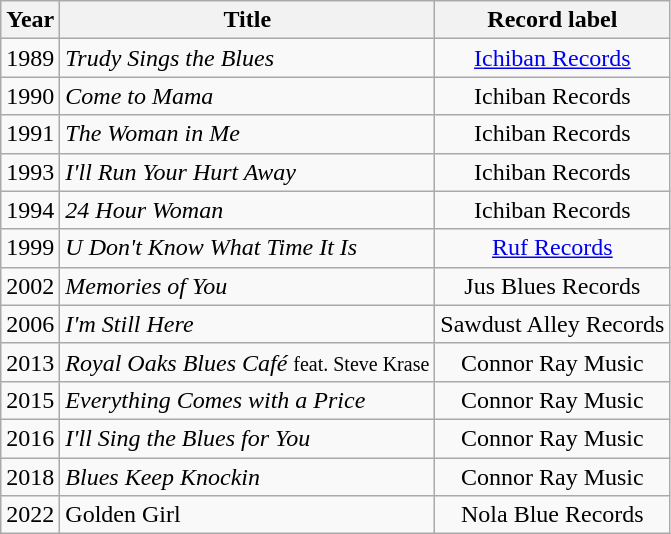<table class="wikitable sortable">
<tr>
<th>Year</th>
<th>Title</th>
<th>Record label</th>
</tr>
<tr>
<td>1989</td>
<td><em>Trudy Sings the Blues</em></td>
<td style="text-align:center;"><a href='#'>Ichiban Records</a></td>
</tr>
<tr>
<td>1990</td>
<td><em>Come to Mama</em></td>
<td style="text-align:center;">Ichiban Records</td>
</tr>
<tr>
<td>1991</td>
<td><em>The Woman in Me</em></td>
<td style="text-align:center;">Ichiban Records</td>
</tr>
<tr>
<td>1993</td>
<td><em>I'll Run Your Hurt Away</em></td>
<td style="text-align:center;">Ichiban Records</td>
</tr>
<tr>
<td>1994</td>
<td><em>24 Hour Woman</em></td>
<td style="text-align:center;">Ichiban Records</td>
</tr>
<tr>
<td>1999</td>
<td><em>U Don't Know What Time It Is</em></td>
<td style="text-align:center;"><a href='#'>Ruf Records</a></td>
</tr>
<tr>
<td>2002</td>
<td><em>Memories of You</em></td>
<td style="text-align:center;">Jus Blues Records</td>
</tr>
<tr>
<td>2006</td>
<td><em>I'm Still Here</em></td>
<td style="text-align:center;">Sawdust Alley Records</td>
</tr>
<tr>
<td>2013</td>
<td><em>Royal Oaks Blues Café</em> <small>feat. Steve Krase</small></td>
<td style="text-align:center;">Connor Ray Music</td>
</tr>
<tr>
<td>2015</td>
<td><em>Everything Comes with a Price</em></td>
<td style="text-align:center;">Connor Ray Music</td>
</tr>
<tr>
<td>2016</td>
<td><em>I'll Sing the Blues for You</em></td>
<td style="text-align:center;">Connor Ray Music</td>
</tr>
<tr>
<td>2018</td>
<td><em>Blues Keep Knockin<strong></td>
<td style="text-align:center;">Connor Ray Music</td>
</tr>
<tr>
<td>2022</td>
<td></em>Golden Girl<em></td>
<td style="text-align:center;">Nola Blue Records</td>
</tr>
</table>
